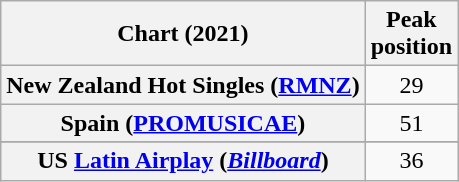<table class="wikitable sortable plainrowheaders" style="text-align:center">
<tr>
<th scope="col">Chart (2021)</th>
<th scope="col">Peak<br>position</th>
</tr>
<tr>
<th scope="row">New Zealand Hot Singles (<a href='#'>RMNZ</a>)</th>
<td>29</td>
</tr>
<tr>
<th scope="row">Spain (<a href='#'>PROMUSICAE</a>)</th>
<td>51</td>
</tr>
<tr>
</tr>
<tr>
</tr>
<tr>
<th scope="row">US <a href='#'>Latin Airplay</a> (<em><a href='#'>Billboard</a></em>)</th>
<td>36</td>
</tr>
</table>
